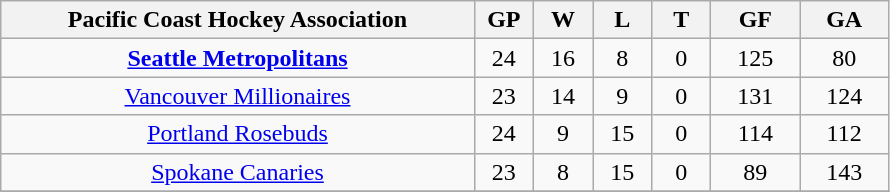<table class="wikitable" style="text-align:center;">
<tr>
<th bgcolor="#DDDDFF" width="40%">Pacific Coast Hockey Association</th>
<th bgcolor="#DDDDFF" width="5%">GP</th>
<th bgcolor="#DDDDFF" width="5%">W</th>
<th bgcolor="#DDDDFF" width="5%">L</th>
<th bgcolor="#DDDDFF" width="5%">T</th>
<th bgcolor="#DDDDFF" width="7.5%">GF</th>
<th bgcolor="#DDDDFF" width="7.5%">GA</th>
</tr>
<tr>
<td><strong><a href='#'>Seattle Metropolitans</a></strong></td>
<td>24</td>
<td>16</td>
<td>8</td>
<td>0</td>
<td>125</td>
<td>80</td>
</tr>
<tr>
<td><a href='#'>Vancouver Millionaires</a></td>
<td>23</td>
<td>14</td>
<td>9</td>
<td>0</td>
<td>131</td>
<td>124</td>
</tr>
<tr>
<td><a href='#'>Portland Rosebuds</a></td>
<td>24</td>
<td>9</td>
<td>15</td>
<td>0</td>
<td>114</td>
<td>112</td>
</tr>
<tr>
<td><a href='#'>Spokane Canaries</a></td>
<td>23</td>
<td>8</td>
<td>15</td>
<td>0</td>
<td>89</td>
<td>143</td>
</tr>
<tr>
</tr>
</table>
